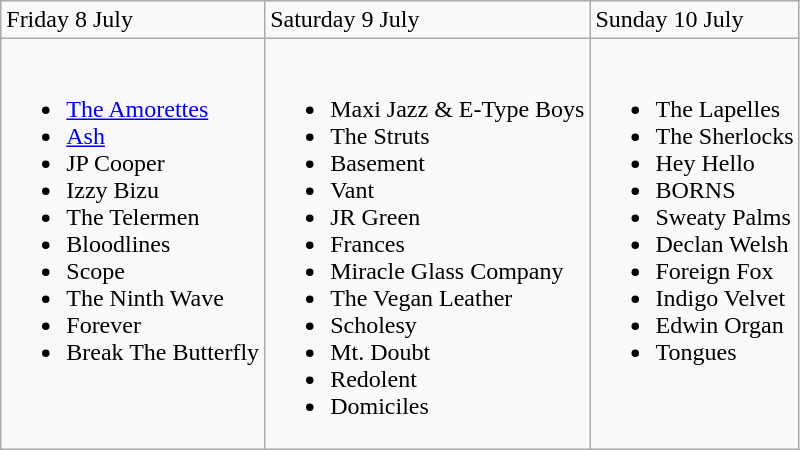<table class="wikitable">
<tr>
<td>Friday 8 July</td>
<td>Saturday 9 July</td>
<td>Sunday 10 July</td>
</tr>
<tr valign="top">
<td><br><ul><li><a href='#'>The Amorettes</a></li><li><a href='#'>Ash</a></li><li>JP Cooper</li><li>Izzy Bizu</li><li>The Telermen</li><li>Bloodlines</li><li>Scope</li><li>The Ninth Wave</li><li>Forever</li><li>Break The Butterfly</li></ul></td>
<td><br><ul><li>Maxi Jazz & E-Type Boys</li><li>The Struts</li><li>Basement</li><li>Vant</li><li>JR Green</li><li>Frances</li><li>Miracle Glass Company</li><li>The Vegan Leather</li><li>Scholesy</li><li>Mt. Doubt</li><li>Redolent</li><li>Domiciles</li></ul></td>
<td><br><ul><li>The Lapelles</li><li>The Sherlocks</li><li>Hey Hello</li><li>BORNS</li><li>Sweaty Palms</li><li>Declan Welsh</li><li>Foreign Fox</li><li>Indigo Velvet</li><li>Edwin Organ</li><li>Tongues</li></ul></td>
</tr>
</table>
